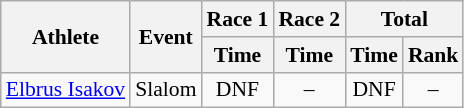<table class="wikitable" style="font-size:90%">
<tr>
<th rowspan="2">Athlete</th>
<th rowspan="2">Event</th>
<th>Race 1</th>
<th>Race 2</th>
<th colspan="2">Total</th>
</tr>
<tr>
<th>Time</th>
<th>Time</th>
<th>Time</th>
<th>Rank</th>
</tr>
<tr>
<td><a href='#'>Elbrus Isakov</a></td>
<td>Slalom</td>
<td align="center">DNF</td>
<td align="center">–</td>
<td align="center">DNF</td>
<td align="center">–</td>
</tr>
</table>
